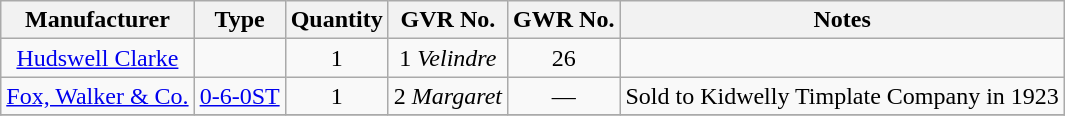<table class=wikitable style=text-align:center>
<tr>
<th>Manufacturer</th>
<th>Type</th>
<th>Quantity</th>
<th>GVR No.</th>
<th>GWR No.</th>
<th>Notes</th>
</tr>
<tr>
<td><a href='#'>Hudswell Clarke</a></td>
<td></td>
<td>1</td>
<td>1 <em>Velindre</em></td>
<td>26</td>
<td></td>
</tr>
<tr>
<td><a href='#'>Fox, Walker & Co.</a></td>
<td><a href='#'>0-6-0ST</a></td>
<td>1</td>
<td>2 <em>Margaret</em></td>
<td>—</td>
<td>Sold to Kidwelly Timplate Company in 1923</td>
</tr>
<tr>
</tr>
</table>
